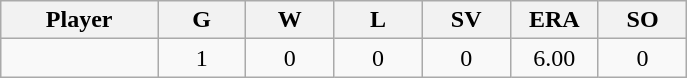<table class="wikitable sortable">
<tr>
<th bgcolor="#DDDDFF" width="16%">Player</th>
<th bgcolor="#DDDDFF" width="9%">G</th>
<th bgcolor="#DDDDFF" width="9%">W</th>
<th bgcolor="#DDDDFF" width="9%">L</th>
<th bgcolor="#DDDDFF" width="9%">SV</th>
<th bgcolor="#DDDDFF" width="9%">ERA</th>
<th bgcolor="#DDDDFF" width="9%">SO</th>
</tr>
<tr align="center">
<td></td>
<td>1</td>
<td>0</td>
<td>0</td>
<td>0</td>
<td>6.00</td>
<td>0</td>
</tr>
</table>
